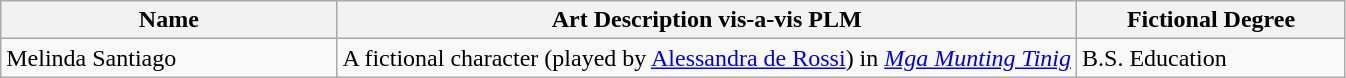<table class='wikitable'>
<tr>
<th width='25%'>Name</th>
<th width='55%'>Art Description vis-a-vis PLM</th>
<th width='20%'>Fictional Degree</th>
</tr>
<tr>
<td>Melinda Santiago</td>
<td>A fictional character (played by <a href='#'>Alessandra de Rossi</a>) in <em> <a href='#'>Mga Munting Tinig</a></em></td>
<td>B.S. Education</td>
</tr>
</table>
